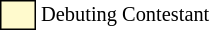<table class="toccolours" style="white-space: nowrap; font-size: 85%;">
<tr>
<td style="background:lemonchiffon; border: 1px solid black;">      </td>
<td>Debuting Contestant</td>
</tr>
</table>
